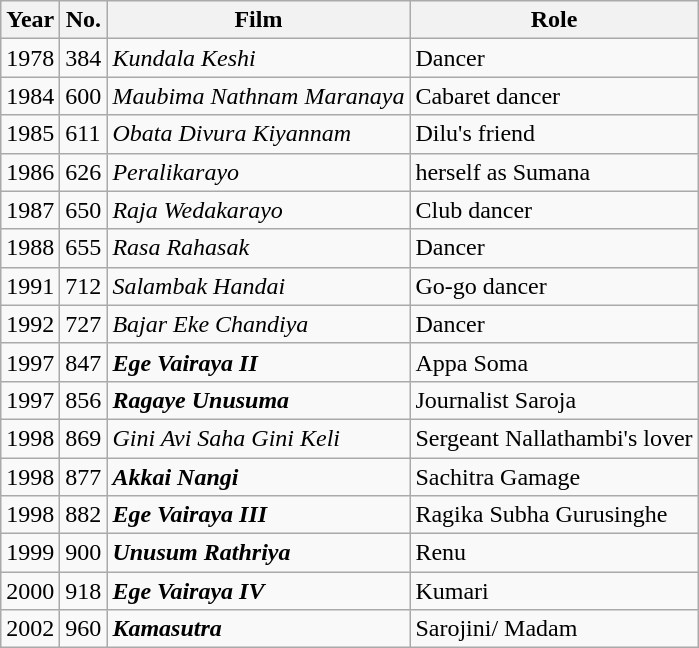<table class="wikitable">
<tr>
<th>Year</th>
<th>No.</th>
<th>Film</th>
<th>Role</th>
</tr>
<tr>
<td>1978</td>
<td>384</td>
<td><em>Kundala Keshi</em></td>
<td>Dancer</td>
</tr>
<tr>
<td>1984</td>
<td>600</td>
<td><em>Maubima Nathnam Maranaya</em></td>
<td>Cabaret dancer</td>
</tr>
<tr>
<td>1985</td>
<td>611</td>
<td><em>Obata Divura Kiyannam</em></td>
<td>Dilu's friend</td>
</tr>
<tr>
<td>1986</td>
<td>626</td>
<td><em>Peralikarayo</em></td>
<td>herself as Sumana</td>
</tr>
<tr>
<td>1987</td>
<td>650</td>
<td><em>Raja Wedakarayo</em></td>
<td>Club dancer</td>
</tr>
<tr>
<td>1988</td>
<td>655</td>
<td><em>Rasa Rahasak</em></td>
<td>Dancer</td>
</tr>
<tr>
<td>1991</td>
<td>712</td>
<td><em>Salambak Handai</em></td>
<td>Go-go dancer</td>
</tr>
<tr>
<td>1992</td>
<td>727</td>
<td><em>Bajar Eke Chandiya</em></td>
<td>Dancer</td>
</tr>
<tr>
<td>1997</td>
<td>847</td>
<td><strong><em>Ege Vairaya II</em></strong></td>
<td>Appa Soma</td>
</tr>
<tr>
<td>1997</td>
<td>856</td>
<td><strong><em>Ragaye Unusuma</em></strong></td>
<td>Journalist Saroja</td>
</tr>
<tr>
<td>1998</td>
<td>869</td>
<td><em>Gini Avi Saha Gini Keli</em></td>
<td>Sergeant Nallathambi's lover</td>
</tr>
<tr>
<td>1998</td>
<td>877</td>
<td><strong><em>Akkai Nangi</em></strong></td>
<td>Sachitra Gamage</td>
</tr>
<tr>
<td>1998</td>
<td>882</td>
<td><strong><em>Ege Vairaya III</em></strong></td>
<td>Ragika Subha Gurusinghe</td>
</tr>
<tr>
<td>1999</td>
<td>900</td>
<td><strong><em>Unusum Rathriya</em></strong></td>
<td>Renu</td>
</tr>
<tr>
<td>2000</td>
<td>918</td>
<td><strong><em>Ege Vairaya IV</em></strong></td>
<td>Kumari</td>
</tr>
<tr>
<td>2002</td>
<td>960</td>
<td><strong><em>Kamasutra</em></strong></td>
<td>Sarojini/ Madam</td>
</tr>
</table>
